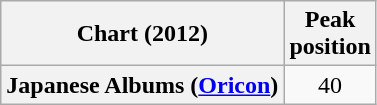<table class="wikitable plainrowheaders" style="text-align:center">
<tr>
<th scope="col">Chart (2012)</th>
<th scope="col">Peak<br> position</th>
</tr>
<tr>
<th scope="row">Japanese Albums (<a href='#'>Oricon</a>)</th>
<td>40</td>
</tr>
</table>
